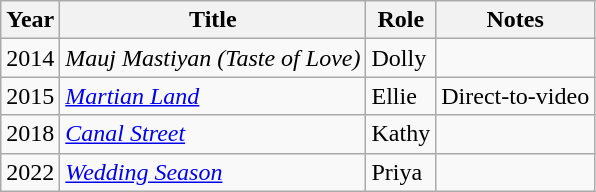<table class="wikitable sortable">
<tr>
<th>Year</th>
<th>Title</th>
<th>Role</th>
<th>Notes</th>
</tr>
<tr>
<td>2014</td>
<td><em>Mauj Mastiyan (Taste of Love)</em></td>
<td>Dolly</td>
<td></td>
</tr>
<tr>
<td>2015</td>
<td><em><a href='#'>Martian Land</a></em></td>
<td>Ellie</td>
<td>Direct-to-video</td>
</tr>
<tr>
<td>2018</td>
<td><a href='#'><em>Canal Street</em></a></td>
<td>Kathy</td>
<td></td>
</tr>
<tr>
<td>2022</td>
<td><em><a href='#'>Wedding Season</a></em></td>
<td>Priya</td>
<td></td>
</tr>
</table>
